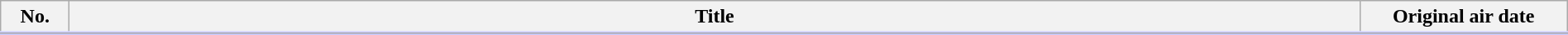<table class="plainrowheaders wikitable" style="width:100%; margin:auto; background:#FFF;">
<tr style="border-bottom: 3px solid #CCF;">
<th style="width:3em;">No.</th>
<th>Title</th>
<th style="width:10em;">Original air date</th>
</tr>
<tr>
</tr>
</table>
